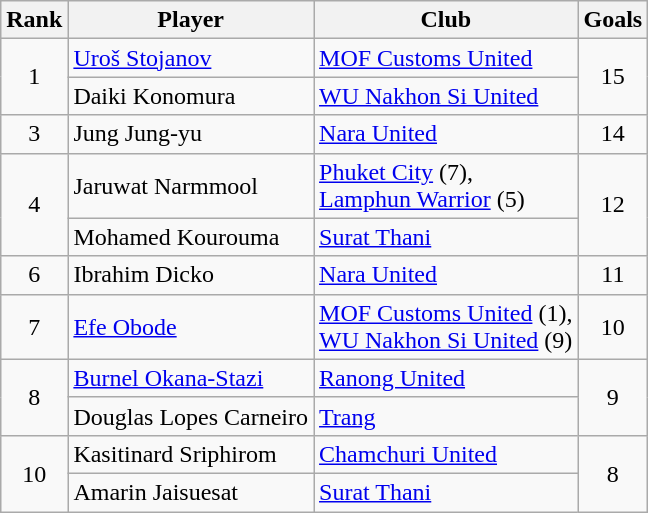<table class="wikitable" style="text-align:center">
<tr>
<th>Rank</th>
<th>Player</th>
<th>Club</th>
<th>Goals</th>
</tr>
<tr>
<td rowspan="2">1</td>
<td align="left"> <a href='#'>Uroš Stojanov</a></td>
<td align="left"><a href='#'>MOF Customs United</a></td>
<td rowspan="2">15</td>
</tr>
<tr>
<td align="left"> Daiki Konomura</td>
<td align="left"><a href='#'>WU Nakhon Si United</a></td>
</tr>
<tr>
<td>3</td>
<td align="left"> Jung Jung-yu</td>
<td align="left"><a href='#'>Nara United</a></td>
<td>14</td>
</tr>
<tr>
<td rowspan="2">4</td>
<td align="left"> Jaruwat Narmmool</td>
<td align="left"><a href='#'>Phuket City</a> (7), <br><a href='#'>Lamphun Warrior</a> (5)</td>
<td rowspan="2">12</td>
</tr>
<tr>
<td align="left"> Mohamed Kourouma</td>
<td align="left"><a href='#'>Surat Thani</a></td>
</tr>
<tr>
<td>6</td>
<td align="left"> Ibrahim Dicko</td>
<td align="left"><a href='#'>Nara United</a></td>
<td>11</td>
</tr>
<tr>
<td>7</td>
<td align="left"> <a href='#'>Efe Obode</a></td>
<td align="left"><a href='#'>MOF Customs United</a> (1),<br><a href='#'>WU Nakhon Si United</a> (9)</td>
<td>10</td>
</tr>
<tr>
<td rowspan="2">8</td>
<td align="left"> <a href='#'>Burnel Okana-Stazi</a></td>
<td align="left"><a href='#'>Ranong United</a></td>
<td rowspan="2">9</td>
</tr>
<tr>
<td align="left"> Douglas Lopes Carneiro</td>
<td align="left"><a href='#'>Trang</a></td>
</tr>
<tr>
<td rowspan="2">10</td>
<td align="left"> Kasitinard Sriphirom</td>
<td align="left"><a href='#'>Chamchuri United</a></td>
<td rowspan="2">8</td>
</tr>
<tr>
<td align="left"> Amarin Jaisuesat</td>
<td align="left"><a href='#'>Surat Thani</a></td>
</tr>
</table>
